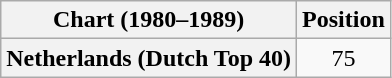<table class="wikitable plainrowheaders">
<tr>
<th scope="col">Chart (1980–1989)</th>
<th scope="col">Position</th>
</tr>
<tr>
<th scope="row">Netherlands (Dutch Top 40)</th>
<td style="text-align:center;">75</td>
</tr>
</table>
